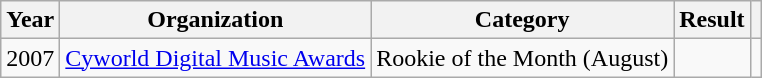<table class="wikitable plainrowheaders">
<tr>
<th scope="col">Year</th>
<th scope="col">Organization</th>
<th scope="col">Category</th>
<th scope="col">Result</th>
<th class="unsortable"></th>
</tr>
<tr>
<td>2007</td>
<td><a href='#'>Cyworld Digital Music Awards</a></td>
<td>Rookie of the Month (August)</td>
<td></td>
<td style="text-align:center"></td>
</tr>
</table>
